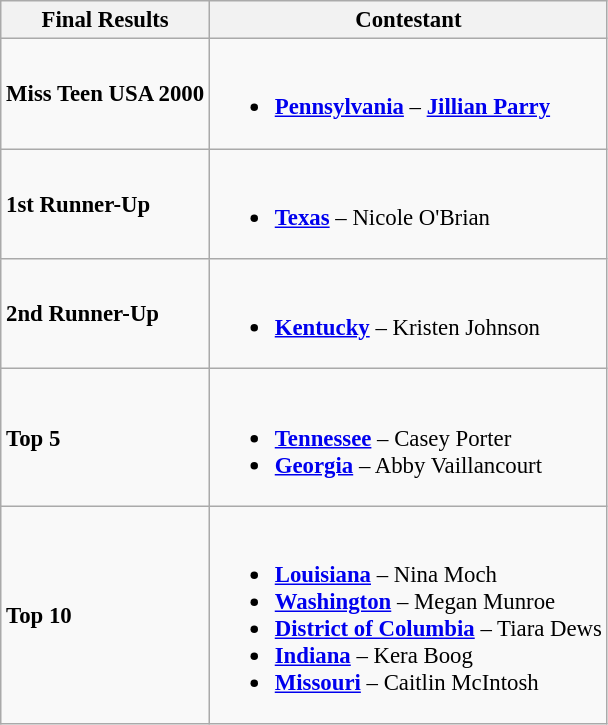<table class="wikitable sortable" style="font-size:95%;">
<tr>
<th>Final Results</th>
<th>Contestant</th>
</tr>
<tr>
<td><strong>Miss Teen USA 2000</strong></td>
<td><br><ul><li><strong> <a href='#'>Pennsylvania</a></strong> – <strong><a href='#'>Jillian Parry</a></strong></li></ul></td>
</tr>
<tr>
<td><strong>1st Runner-Up</strong></td>
<td><br><ul><li><strong> <a href='#'>Texas</a></strong> – Nicole O'Brian</li></ul></td>
</tr>
<tr>
<td><strong>2nd Runner-Up</strong></td>
<td><br><ul><li><strong> <a href='#'>Kentucky</a></strong> – Kristen Johnson</li></ul></td>
</tr>
<tr>
<td><strong>Top 5</strong></td>
<td><br><ul><li><strong> <a href='#'>Tennessee</a></strong> – Casey Porter</li><li><strong> <a href='#'>Georgia</a></strong> – Abby Vaillancourt</li></ul></td>
</tr>
<tr>
<td><strong>Top 10</strong></td>
<td><br><ul><li><strong> <a href='#'>Louisiana</a></strong> – Nina Moch</li><li><strong> <a href='#'>Washington</a></strong> – Megan Munroe</li><li><strong> <a href='#'>District of Columbia</a></strong> – Tiara Dews</li><li><strong> <a href='#'>Indiana</a></strong> – Kera Boog</li><li><strong> <a href='#'>Missouri</a></strong> – Caitlin McIntosh</li></ul></td>
</tr>
</table>
